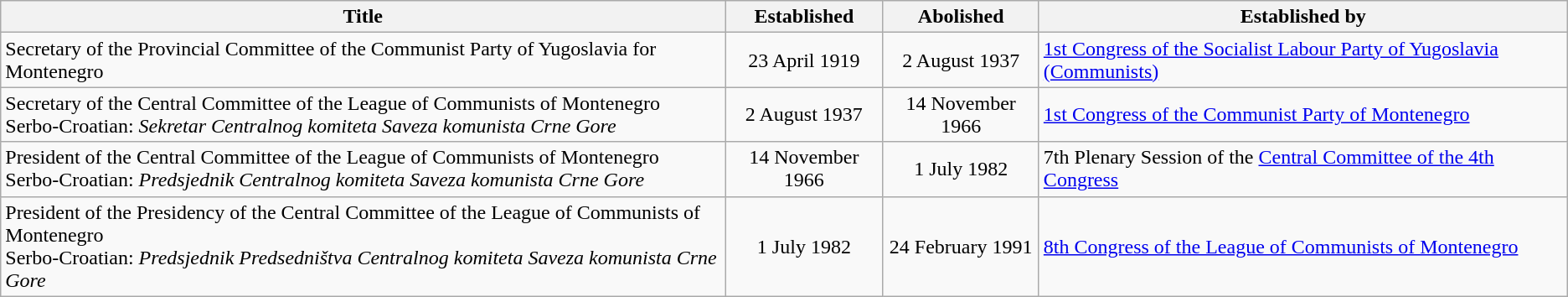<table class="wikitable sortable">
<tr>
<th scope=col>Title</th>
<th scope=col>Established</th>
<th scope=col>Abolished</th>
<th scope=col>Established by</th>
</tr>
<tr>
<td>Secretary of the Provincial Committee of the Communist Party of Yugoslavia for Montenegro<br></td>
<td align="center">23 April 1919</td>
<td align="center">2 August 1937</td>
<td><a href='#'>1st Congress of the Socialist Labour Party of Yugoslavia (Communists)</a></td>
</tr>
<tr>
<td>Secretary of the Central Committee of the League of Communists of Montenegro<br>Serbo-Croatian: <em>Sekretar Centralnog komiteta Saveza komunista Crne Gore</em></td>
<td align="center">2 August 1937</td>
<td align="center">14 November 1966</td>
<td><a href='#'>1st Congress of the Communist Party of Montenegro</a></td>
</tr>
<tr>
<td>President of the Central Committee of the League of Communists of Montenegro<br>Serbo-Croatian: <em>Predsjednik Centralnog komiteta Saveza komunista Crne Gore</em></td>
<td align="center">14 November 1966</td>
<td align="center">1 July 1982</td>
<td>7th Plenary Session of the <a href='#'>Central Committee of the 4th Congress</a></td>
</tr>
<tr>
<td>President of the Presidency of the Central Committee of the League of Communists of Montenegro<br>Serbo-Croatian: <em>Predsjednik Predsedništva Centralnog komiteta Saveza komunista Crne Gore</em></td>
<td align="center">1 July 1982</td>
<td align="center">24 February 1991</td>
<td><a href='#'>8th Congress of the League of Communists of Montenegro</a></td>
</tr>
</table>
